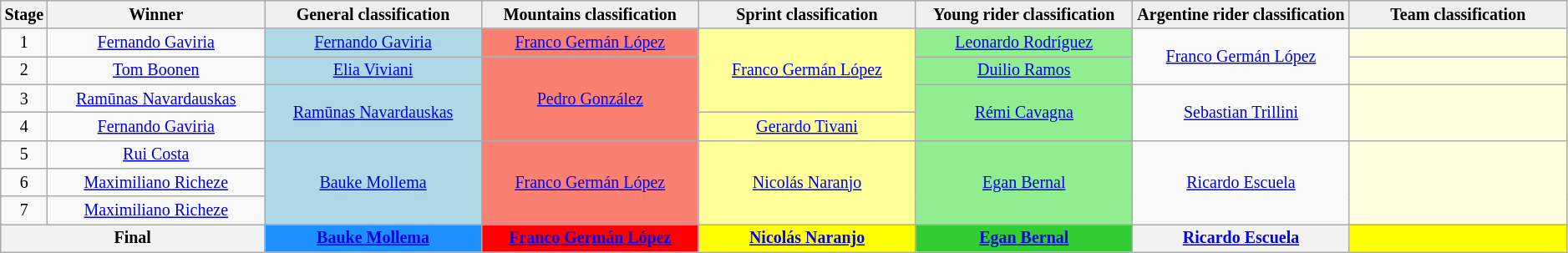<table class="wikitable" style="text-align: center; font-size:smaller;">
<tr style="background:#efefef;">
<th style="width:2%;">Stage</th>
<th style="width:14%;">Winner</th>
<th style="background:#efefef; width:14%;">General classification<br></th>
<th style="background:#efefef; width:14%;">Mountains classification<br></th>
<th style="background:#efefef; width:14%;">Sprint classification<br></th>
<th style="background:#efefef; width:14%;">Young rider classification<br></th>
<th style="background:#efefef; width:14%;">Argentine rider classification<br></th>
<th style="background:#efefef; width:14%;">Team classification</th>
</tr>
<tr>
<td>1</td>
<td><a href='#'>Fernando Gaviria</a></td>
<td style="background:#ADD8E6;"><a href='#'>Fernando Gaviria</a></td>
<td style="background:salmon;"><a href='#'>Franco Germán López</a></td>
<td style="background:#FFFF99;" rowspan=3><a href='#'>Franco Germán López</a></td>
<td style="background:lightgreen;"><a href='#'>Leonardo Rodríguez</a></td>
<td style="background:offwhite;" rowspan=2><a href='#'>Franco Germán López</a></td>
<td style="background:lightyellow;"></td>
</tr>
<tr>
<td>2</td>
<td><a href='#'>Tom Boonen</a></td>
<td style="background:#ADD8E6;"><a href='#'>Elia Viviani</a></td>
<td style="background:salmon;" rowspan=3><a href='#'>Pedro González</a></td>
<td style="background:lightgreen;"><a href='#'>Duilio Ramos</a></td>
<td style="background:lightyellow;"></td>
</tr>
<tr>
<td>3</td>
<td><a href='#'>Ramūnas Navardauskas</a></td>
<td style="background:#ADD8E6;" rowspan=2><a href='#'>Ramūnas Navardauskas</a></td>
<td style="background:lightgreen;" rowspan=2><a href='#'>Rémi Cavagna</a></td>
<td style="background:offwhite;" rowspan=2><a href='#'>Sebastian Trillini</a></td>
<td style="background:lightyellow;" rowspan=2></td>
</tr>
<tr>
<td>4</td>
<td><a href='#'>Fernando Gaviria</a></td>
<td style="background:#FFFF99;"><a href='#'>Gerardo Tivani</a></td>
</tr>
<tr>
<td>5</td>
<td><a href='#'>Rui Costa</a></td>
<td style="background:#ADD8E6;" rowspan=3><a href='#'>Bauke Mollema</a></td>
<td style="background:salmon;" rowspan=3><a href='#'>Franco Germán López</a></td>
<td style="background:#FFFF99;" rowspan=3><a href='#'>Nicolás Naranjo</a></td>
<td style="background:lightgreen;" rowspan=3><a href='#'>Egan Bernal</a></td>
<td style="background:offwhite;" rowspan=3><a href='#'>Ricardo Escuela</a></td>
<td style="background:lightyellow;" rowspan=3></td>
</tr>
<tr>
<td>6</td>
<td><a href='#'>Maximiliano Richeze</a></td>
</tr>
<tr>
<td>7</td>
<td><a href='#'>Maximiliano Richeze</a></td>
</tr>
<tr>
<th colspan=2>Final</th>
<th style="background:dodgerblue;"><a href='#'>Bauke Mollema</a></th>
<th style="background:red;"><a href='#'>Franco Germán López</a></th>
<th style="background:yellow;"><a href='#'>Nicolás Naranjo</a></th>
<th style="background:limegreen;"><a href='#'>Egan Bernal</a></th>
<th><a href='#'>Ricardo Escuela</a></th>
<th style="background:yellow;"></th>
</tr>
</table>
